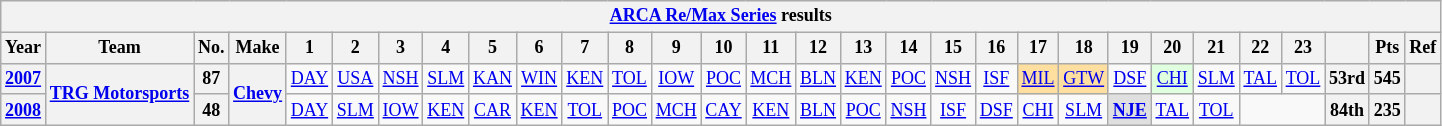<table class="wikitable" style="text-align:center; font-size:75%">
<tr>
<th colspan=30><a href='#'>ARCA Re/Max Series</a> results</th>
</tr>
<tr>
<th>Year</th>
<th>Team</th>
<th>No.</th>
<th>Make</th>
<th>1</th>
<th>2</th>
<th>3</th>
<th>4</th>
<th>5</th>
<th>6</th>
<th>7</th>
<th>8</th>
<th>9</th>
<th>10</th>
<th>11</th>
<th>12</th>
<th>13</th>
<th>14</th>
<th>15</th>
<th>16</th>
<th>17</th>
<th>18</th>
<th>19</th>
<th>20</th>
<th>21</th>
<th>22</th>
<th>23</th>
<th></th>
<th>Pts</th>
<th>Ref</th>
</tr>
<tr>
<th><a href='#'>2007</a></th>
<th rowspan=2><a href='#'>TRG Motorsports</a></th>
<th>87</th>
<th rowspan=2><a href='#'>Chevy</a></th>
<td><a href='#'>DAY</a></td>
<td><a href='#'>USA</a></td>
<td><a href='#'>NSH</a></td>
<td><a href='#'>SLM</a></td>
<td><a href='#'>KAN</a></td>
<td><a href='#'>WIN</a></td>
<td><a href='#'>KEN</a></td>
<td><a href='#'>TOL</a></td>
<td><a href='#'>IOW</a></td>
<td><a href='#'>POC</a></td>
<td><a href='#'>MCH</a></td>
<td><a href='#'>BLN</a></td>
<td><a href='#'>KEN</a></td>
<td><a href='#'>POC</a></td>
<td><a href='#'>NSH</a></td>
<td><a href='#'>ISF</a></td>
<td style="background:#FFDF9F;"><a href='#'>MIL</a><br></td>
<td style="background:#FFDF9F;"><a href='#'>GTW</a><br></td>
<td><a href='#'>DSF</a></td>
<td style="background:#DFFFDF;"><a href='#'>CHI</a><br></td>
<td><a href='#'>SLM</a></td>
<td><a href='#'>TAL</a></td>
<td><a href='#'>TOL</a></td>
<th>53rd</th>
<th>545</th>
<th></th>
</tr>
<tr>
<th><a href='#'>2008</a></th>
<th>48</th>
<td><a href='#'>DAY</a></td>
<td><a href='#'>SLM</a></td>
<td><a href='#'>IOW</a></td>
<td><a href='#'>KEN</a></td>
<td><a href='#'>CAR</a></td>
<td><a href='#'>KEN</a></td>
<td><a href='#'>TOL</a></td>
<td><a href='#'>POC</a></td>
<td><a href='#'>MCH</a></td>
<td><a href='#'>CAY</a></td>
<td><a href='#'>KEN</a></td>
<td><a href='#'>BLN</a></td>
<td><a href='#'>POC</a></td>
<td><a href='#'>NSH</a></td>
<td><a href='#'>ISF</a></td>
<td><a href='#'>DSF</a></td>
<td><a href='#'>CHI</a></td>
<td><a href='#'>SLM</a></td>
<td style="background:#DFDFDF;"><strong><a href='#'>NJE</a></strong><br></td>
<td><a href='#'>TAL</a></td>
<td><a href='#'>TOL</a></td>
<td colspan=2></td>
<th>84th</th>
<th>235</th>
<th></th>
</tr>
</table>
